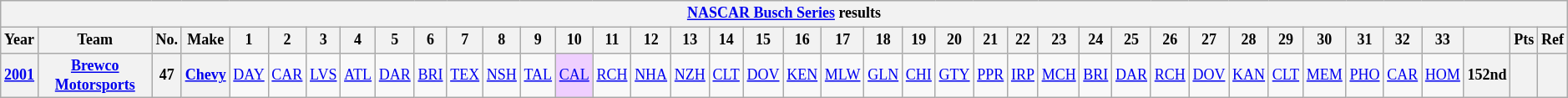<table class="wikitable" style="text-align:center; font-size:75%">
<tr>
<th colspan=40><a href='#'>NASCAR Busch Series</a> results</th>
</tr>
<tr>
<th>Year</th>
<th>Team</th>
<th>No.</th>
<th>Make</th>
<th>1</th>
<th>2</th>
<th>3</th>
<th>4</th>
<th>5</th>
<th>6</th>
<th>7</th>
<th>8</th>
<th>9</th>
<th>10</th>
<th>11</th>
<th>12</th>
<th>13</th>
<th>14</th>
<th>15</th>
<th>16</th>
<th>17</th>
<th>18</th>
<th>19</th>
<th>20</th>
<th>21</th>
<th>22</th>
<th>23</th>
<th>24</th>
<th>25</th>
<th>26</th>
<th>27</th>
<th>28</th>
<th>29</th>
<th>30</th>
<th>31</th>
<th>32</th>
<th>33</th>
<th></th>
<th>Pts</th>
<th>Ref</th>
</tr>
<tr>
<th><a href='#'>2001</a></th>
<th><a href='#'>Brewco Motorsports</a></th>
<th>47</th>
<th><a href='#'>Chevy</a></th>
<td><a href='#'>DAY</a></td>
<td><a href='#'>CAR</a></td>
<td><a href='#'>LVS</a></td>
<td><a href='#'>ATL</a></td>
<td><a href='#'>DAR</a></td>
<td><a href='#'>BRI</a></td>
<td><a href='#'>TEX</a></td>
<td><a href='#'>NSH</a></td>
<td><a href='#'>TAL</a></td>
<td style="background:#EFCFFF;"><a href='#'>CAL</a><br></td>
<td><a href='#'>RCH</a></td>
<td><a href='#'>NHA</a></td>
<td><a href='#'>NZH</a></td>
<td><a href='#'>CLT</a></td>
<td><a href='#'>DOV</a></td>
<td><a href='#'>KEN</a></td>
<td><a href='#'>MLW</a></td>
<td><a href='#'>GLN</a></td>
<td><a href='#'>CHI</a></td>
<td><a href='#'>GTY</a></td>
<td><a href='#'>PPR</a></td>
<td><a href='#'>IRP</a></td>
<td><a href='#'>MCH</a></td>
<td><a href='#'>BRI</a></td>
<td><a href='#'>DAR</a></td>
<td><a href='#'>RCH</a></td>
<td><a href='#'>DOV</a></td>
<td><a href='#'>KAN</a></td>
<td><a href='#'>CLT</a></td>
<td><a href='#'>MEM</a></td>
<td><a href='#'>PHO</a></td>
<td><a href='#'>CAR</a></td>
<td><a href='#'>HOM</a></td>
<th>152nd</th>
<th></th>
<th></th>
</tr>
</table>
